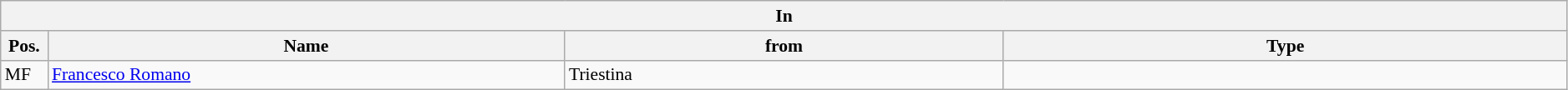<table class="wikitable" style="font-size:90%;width:99%;">
<tr>
<th colspan="4">In</th>
</tr>
<tr>
<th width=3%>Pos.</th>
<th width=33%>Name</th>
<th width=28%>from</th>
<th width=36%>Type</th>
</tr>
<tr>
<td>MF</td>
<td><a href='#'>Francesco Romano</a></td>
<td>Triestina</td>
<td></td>
</tr>
</table>
